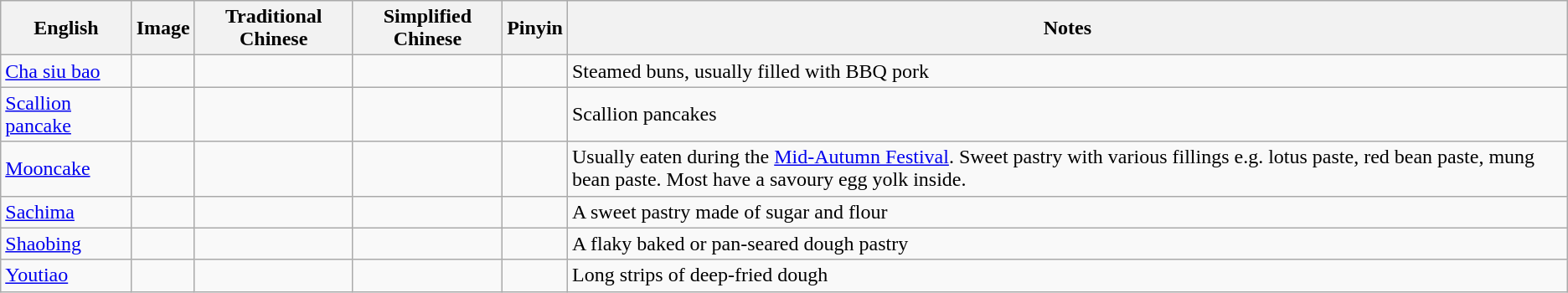<table class="wikitable">
<tr>
<th>English</th>
<th>Image</th>
<th>Traditional Chinese</th>
<th>Simplified Chinese</th>
<th>Pinyin</th>
<th>Notes</th>
</tr>
<tr>
<td><a href='#'>Cha siu bao</a></td>
<td></td>
<td></td>
<td></td>
<td></td>
<td>Steamed buns, usually filled with BBQ pork</td>
</tr>
<tr>
<td><a href='#'>Scallion pancake</a></td>
<td></td>
<td></td>
<td></td>
<td></td>
<td>Scallion pancakes</td>
</tr>
<tr>
<td><a href='#'>Mooncake</a></td>
<td></td>
<td></td>
<td></td>
<td></td>
<td>Usually eaten during the <a href='#'>Mid-Autumn Festival</a>. Sweet pastry with various fillings e.g. lotus paste, red bean paste, mung bean paste. Most have a savoury egg yolk inside.</td>
</tr>
<tr>
<td><a href='#'>Sachima</a></td>
<td></td>
<td></td>
<td></td>
<td></td>
<td>A sweet pastry made of sugar and flour</td>
</tr>
<tr>
<td><a href='#'>Shaobing</a></td>
<td></td>
<td></td>
<td></td>
<td></td>
<td>A flaky baked or pan-seared dough pastry</td>
</tr>
<tr>
<td><a href='#'>Youtiao</a></td>
<td></td>
<td></td>
<td></td>
<td></td>
<td>Long strips of deep-fried dough</td>
</tr>
</table>
